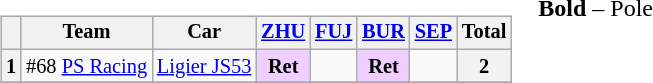<table>
<tr>
<td valign="top"><br><table class="wikitable" style="font-size: 85%; text-align:center;">
<tr>
<th></th>
<th>Team</th>
<th>Car</th>
<th><a href='#'>ZHU</a><br></th>
<th><a href='#'>FUJ</a><br></th>
<th><a href='#'>BUR</a><br></th>
<th><a href='#'>SEP</a><br></th>
<th>Total</th>
</tr>
<tr>
<th>1</th>
<td align=left> #68 <a href='#'>PS Racing</a></td>
<td align=left><a href='#'>Ligier JS53</a></td>
<td style="background:#efcfff;"><strong>Ret</strong></td>
<td></td>
<td style="background:#efcfff;"><strong>Ret</strong></td>
<td></td>
<th>2</th>
</tr>
<tr>
</tr>
</table>
</td>
<td valign="top"><br>
<span><strong>Bold</strong> – Pole<br></span></td>
</tr>
</table>
